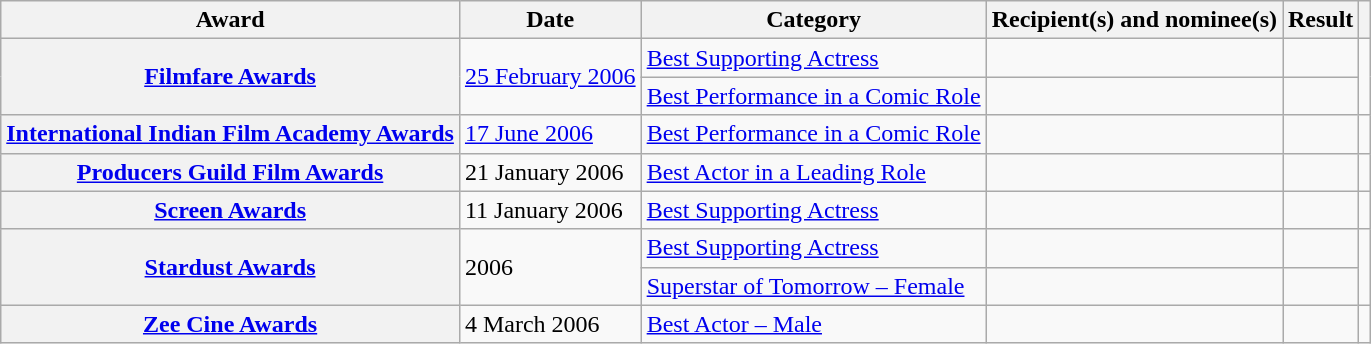<table class="wikitable plainrowheaders sortable">
<tr>
<th scope="col">Award</th>
<th scope="col">Date</th>
<th scope="col">Category</th>
<th scope="col">Recipient(s) and nominee(s)</th>
<th scope="col">Result</th>
<th scope="col" class="unsortable"></th>
</tr>
<tr>
<th scope="row" rowspan="2"><a href='#'>Filmfare Awards</a></th>
<td rowspan="2"><a href='#'>25 February 2006</a></td>
<td><a href='#'>Best Supporting Actress</a></td>
<td></td>
<td></td>
<td style="text-align:center;" rowspan="2"></td>
</tr>
<tr>
<td><a href='#'>Best Performance in a Comic Role</a></td>
<td></td>
<td></td>
</tr>
<tr>
<th scope="row"><a href='#'>International Indian Film Academy Awards</a></th>
<td><a href='#'>17 June 2006</a></td>
<td><a href='#'>Best Performance in a Comic Role</a></td>
<td></td>
<td></td>
<td style="text-align:center;"></td>
</tr>
<tr>
<th scope="row"><a href='#'>Producers Guild Film Awards</a></th>
<td>21 January 2006</td>
<td><a href='#'>Best Actor in a Leading Role</a></td>
<td></td>
<td></td>
<td style="text-align:center;"></td>
</tr>
<tr>
<th scope="row"><a href='#'>Screen Awards</a></th>
<td>11 January 2006</td>
<td><a href='#'>Best Supporting Actress</a></td>
<td></td>
<td></td>
<td style="text-align:center;"></td>
</tr>
<tr>
<th scope="row" rowspan="2"><a href='#'>Stardust Awards</a></th>
<td rowspan="2">2006</td>
<td><a href='#'>Best Supporting Actress</a></td>
<td></td>
<td></td>
<td style="text-align:center;" rowspan="2"></td>
</tr>
<tr>
<td><a href='#'>Superstar of Tomorrow – Female</a></td>
<td></td>
<td></td>
</tr>
<tr>
<th scope="row"><a href='#'>Zee Cine Awards</a></th>
<td>4 March 2006</td>
<td><a href='#'>Best Actor – Male</a></td>
<td></td>
<td></td>
<td style="text-align:center;"></td>
</tr>
</table>
